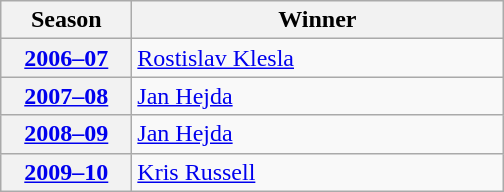<table class="wikitable">
<tr>
<th scope="col" style="width:5em">Season</th>
<th scope="col" style="width:15em">Winner</th>
</tr>
<tr>
<th scope="row"><a href='#'>2006–07</a></th>
<td><a href='#'>Rostislav Klesla</a></td>
</tr>
<tr>
<th scope="row"><a href='#'>2007–08</a></th>
<td><a href='#'>Jan Hejda</a></td>
</tr>
<tr>
<th scope="row"><a href='#'>2008–09</a></th>
<td><a href='#'>Jan Hejda</a></td>
</tr>
<tr>
<th scope="row"><a href='#'>2009–10</a></th>
<td><a href='#'>Kris Russell</a></td>
</tr>
</table>
